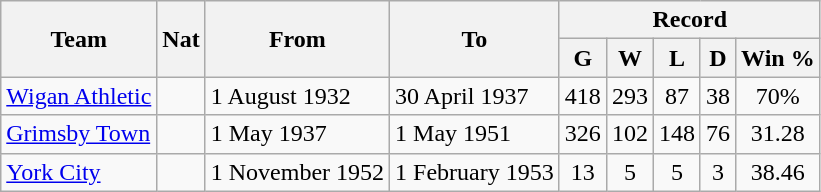<table class="wikitable" style="text-align: center">
<tr>
<th rowspan="2">Team</th>
<th rowspan="2">Nat</th>
<th rowspan="2">From</th>
<th rowspan="2">To</th>
<th colspan="5">Record</th>
</tr>
<tr>
<th>G</th>
<th>W</th>
<th>L</th>
<th>D</th>
<th>Win %</th>
</tr>
<tr>
<td align=left><a href='#'>Wigan Athletic</a></td>
<td></td>
<td align=left>1 August 1932</td>
<td align=left>30 April 1937</td>
<td>418</td>
<td>293</td>
<td>87</td>
<td>38</td>
<td>70%</td>
</tr>
<tr>
<td align=left><a href='#'>Grimsby Town</a></td>
<td></td>
<td align=left>1 May 1937</td>
<td align=left>1 May 1951</td>
<td>326</td>
<td>102</td>
<td>148</td>
<td>76</td>
<td>31.28</td>
</tr>
<tr>
<td align=left><a href='#'>York City</a></td>
<td></td>
<td align=left>1 November 1952</td>
<td align=left>1 February 1953</td>
<td>13</td>
<td>5</td>
<td>5</td>
<td>3</td>
<td>38.46</td>
</tr>
</table>
